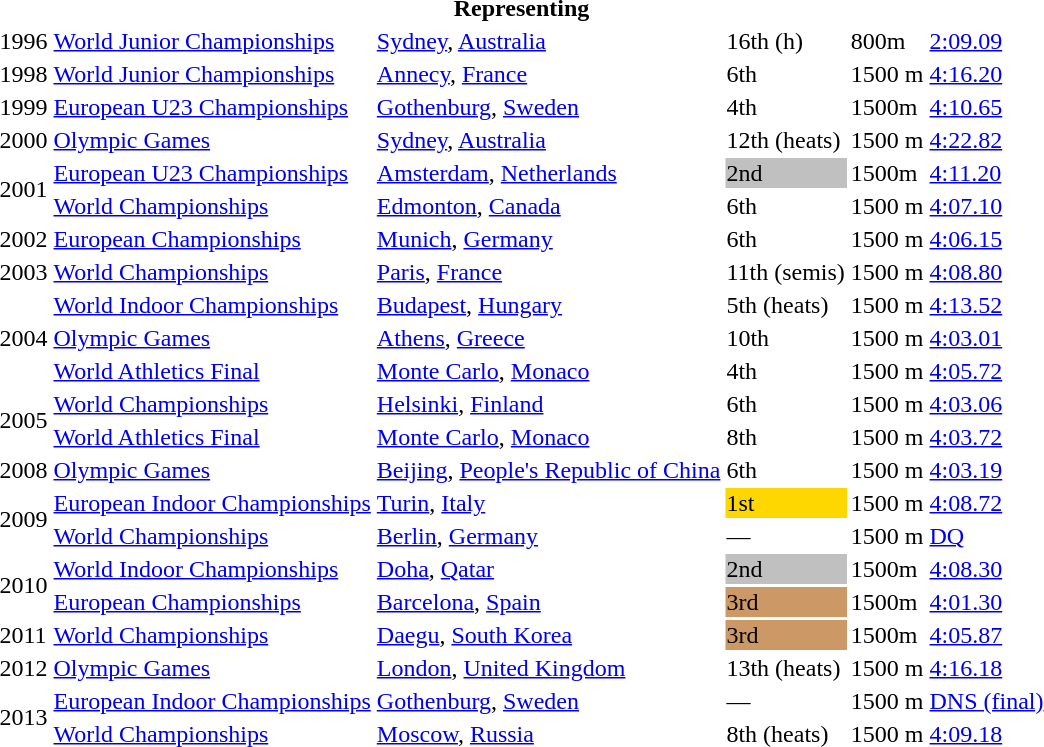<table>
<tr>
<th colspan="6">Representing </th>
</tr>
<tr>
<td>1996</td>
<td><a href='#'>World Junior Championships</a></td>
<td><a href='#'>Sydney</a>, <a href='#'>Australia</a></td>
<td>16th (h)</td>
<td>800m</td>
<td><a href='#'>2:09.09</a></td>
</tr>
<tr>
<td>1998</td>
<td><a href='#'>World Junior Championships</a></td>
<td><a href='#'>Annecy</a>, <a href='#'>France</a></td>
<td>6th</td>
<td>1500 m</td>
<td><a href='#'>4:16.20</a></td>
</tr>
<tr>
<td>1999</td>
<td><a href='#'>European U23 Championships</a></td>
<td><a href='#'>Gothenburg</a>, <a href='#'>Sweden</a></td>
<td>4th</td>
<td>1500m</td>
<td><a href='#'>4:10.65</a></td>
</tr>
<tr>
<td>2000</td>
<td><a href='#'>Olympic Games</a></td>
<td><a href='#'>Sydney</a>, <a href='#'>Australia</a></td>
<td>12th (heats)</td>
<td>1500 m</td>
<td><a href='#'>4:22.82</a></td>
</tr>
<tr>
<td rowspan=2>2001</td>
<td><a href='#'>European U23 Championships</a></td>
<td><a href='#'>Amsterdam</a>, <a href='#'>Netherlands</a></td>
<td bgcolor=silver>2nd</td>
<td>1500m</td>
<td><a href='#'>4:11.20</a></td>
</tr>
<tr>
<td><a href='#'>World Championships</a></td>
<td><a href='#'>Edmonton</a>, <a href='#'>Canada</a></td>
<td>6th</td>
<td>1500 m</td>
<td><a href='#'>4:07.10</a></td>
</tr>
<tr>
<td>2002</td>
<td><a href='#'>European Championships</a></td>
<td><a href='#'>Munich</a>, <a href='#'>Germany</a></td>
<td>6th</td>
<td>1500 m</td>
<td><a href='#'>4:06.15</a></td>
</tr>
<tr>
<td>2003</td>
<td><a href='#'>World Championships</a></td>
<td><a href='#'>Paris</a>, <a href='#'>France</a></td>
<td>11th (semis)</td>
<td>1500 m</td>
<td><a href='#'>4:08.80</a></td>
</tr>
<tr>
<td rowspan=3>2004</td>
<td><a href='#'>World Indoor Championships</a></td>
<td><a href='#'>Budapest</a>, <a href='#'>Hungary</a></td>
<td>5th (heats)</td>
<td>1500 m</td>
<td><a href='#'>4:13.52</a></td>
</tr>
<tr>
<td><a href='#'>Olympic Games</a></td>
<td><a href='#'>Athens</a>, <a href='#'>Greece</a></td>
<td>10th</td>
<td>1500 m</td>
<td><a href='#'>4:03.01</a></td>
</tr>
<tr>
<td><a href='#'>World Athletics Final</a></td>
<td><a href='#'>Monte Carlo</a>, <a href='#'>Monaco</a></td>
<td>4th</td>
<td>1500 m</td>
<td><a href='#'>4:05.72</a></td>
</tr>
<tr>
<td rowspan=2>2005</td>
<td><a href='#'>World Championships</a></td>
<td><a href='#'>Helsinki</a>, <a href='#'>Finland</a></td>
<td>6th</td>
<td>1500 m</td>
<td><a href='#'>4:03.06</a></td>
</tr>
<tr>
<td><a href='#'>World Athletics Final</a></td>
<td><a href='#'>Monte Carlo</a>, <a href='#'>Monaco</a></td>
<td>8th</td>
<td>1500 m</td>
<td><a href='#'>4:03.72</a></td>
</tr>
<tr>
<td>2008</td>
<td><a href='#'>Olympic Games</a></td>
<td><a href='#'>Beijing</a>, <a href='#'>People's Republic of China</a></td>
<td>6th</td>
<td>1500 m</td>
<td><a href='#'>4:03.19</a></td>
</tr>
<tr>
<td rowspan=2>2009</td>
<td><a href='#'>European Indoor Championships</a></td>
<td><a href='#'>Turin</a>, <a href='#'>Italy</a></td>
<td bgcolor="gold">1st</td>
<td>1500 m</td>
<td><a href='#'>4:08.72</a></td>
</tr>
<tr>
<td><a href='#'>World Championships</a></td>
<td><a href='#'>Berlin</a>, <a href='#'>Germany</a></td>
<td>—</td>
<td>1500 m</td>
<td><a href='#'>DQ</a></td>
</tr>
<tr>
<td rowspan=2>2010</td>
<td><a href='#'>World Indoor Championships</a></td>
<td><a href='#'>Doha</a>, <a href='#'>Qatar</a></td>
<td bgcolor="silver">2nd</td>
<td>1500m</td>
<td><a href='#'>4:08.30</a></td>
</tr>
<tr>
<td><a href='#'>European Championships</a></td>
<td><a href='#'>Barcelona</a>, <a href='#'>Spain</a></td>
<td bgcolor=cc9966>3rd</td>
<td>1500m</td>
<td><a href='#'>4:01.30</a></td>
</tr>
<tr>
<td>2011</td>
<td><a href='#'>World Championships</a></td>
<td><a href='#'>Daegu</a>, <a href='#'>South Korea</a></td>
<td bgcolor=cc9966>3rd</td>
<td>1500m</td>
<td><a href='#'>4:05.87</a></td>
</tr>
<tr>
<td>2012</td>
<td><a href='#'>Olympic Games</a></td>
<td><a href='#'>London</a>, <a href='#'>United Kingdom</a></td>
<td>13th (heats)</td>
<td>1500 m</td>
<td><a href='#'>4:16.18</a></td>
</tr>
<tr>
<td rowspan=2>2013</td>
<td><a href='#'>European Indoor Championships</a></td>
<td><a href='#'>Gothenburg</a>, <a href='#'>Sweden</a></td>
<td>—</td>
<td>1500 m</td>
<td><a href='#'>DNS (final)</a></td>
</tr>
<tr>
<td><a href='#'>World Championships</a></td>
<td><a href='#'>Moscow</a>, <a href='#'>Russia</a></td>
<td>8th (heats)</td>
<td>1500 m</td>
<td><a href='#'>4:09.18</a></td>
</tr>
</table>
